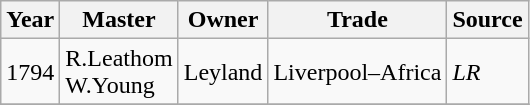<table class=" wikitable">
<tr>
<th>Year</th>
<th>Master</th>
<th>Owner</th>
<th>Trade</th>
<th>Source</th>
</tr>
<tr>
<td>1794</td>
<td>R.Leathom<br>W.Young</td>
<td>Leyland</td>
<td>Liverpool–Africa</td>
<td><em>LR</em></td>
</tr>
<tr>
</tr>
</table>
